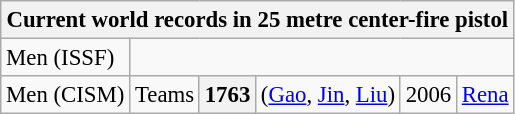<table class="wikitable" style="font-size: 95%">
<tr>
<th colspan=9>Current world records in 25 metre center-fire pistol</th>
</tr>
<tr>
<td rowspan=2>Men (ISSF)<br></td>
</tr>
<tr>
</tr>
<tr>
<td rowspan=2>Men (CISM)<br></td>
</tr>
<tr>
<td>Teams</td>
<th>1763</th>
<td> (<a href='#'>Gao</a>, <a href='#'>Jin</a>, <a href='#'>Liu</a>)</td>
<td>2006</td>
<td><a href='#'>Rena</a> </td>
</tr>
</table>
